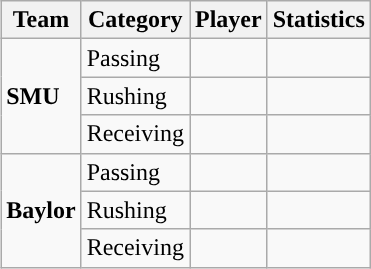<table class="wikitable" style="float: right;">
<tr>
<th>Team</th>
<th>Category</th>
<th>Player</th>
<th>Statistics</th>
</tr>
<tr>
<td rowspan=3><strong>SMU</strong></td>
<td>Passing</td>
<td></td>
<td></td>
</tr>
<tr>
<td>Rushing</td>
<td></td>
<td></td>
</tr>
<tr>
<td>Receiving</td>
<td></td>
<td></td>
</tr>
<tr>
<td rowspan=3><strong>Baylor</strong></td>
<td>Passing</td>
<td></td>
<td></td>
</tr>
<tr>
<td>Rushing</td>
<td></td>
<td></td>
</tr>
<tr>
<td>Receiving</td>
<td></td>
<td></td>
</tr>
</table>
